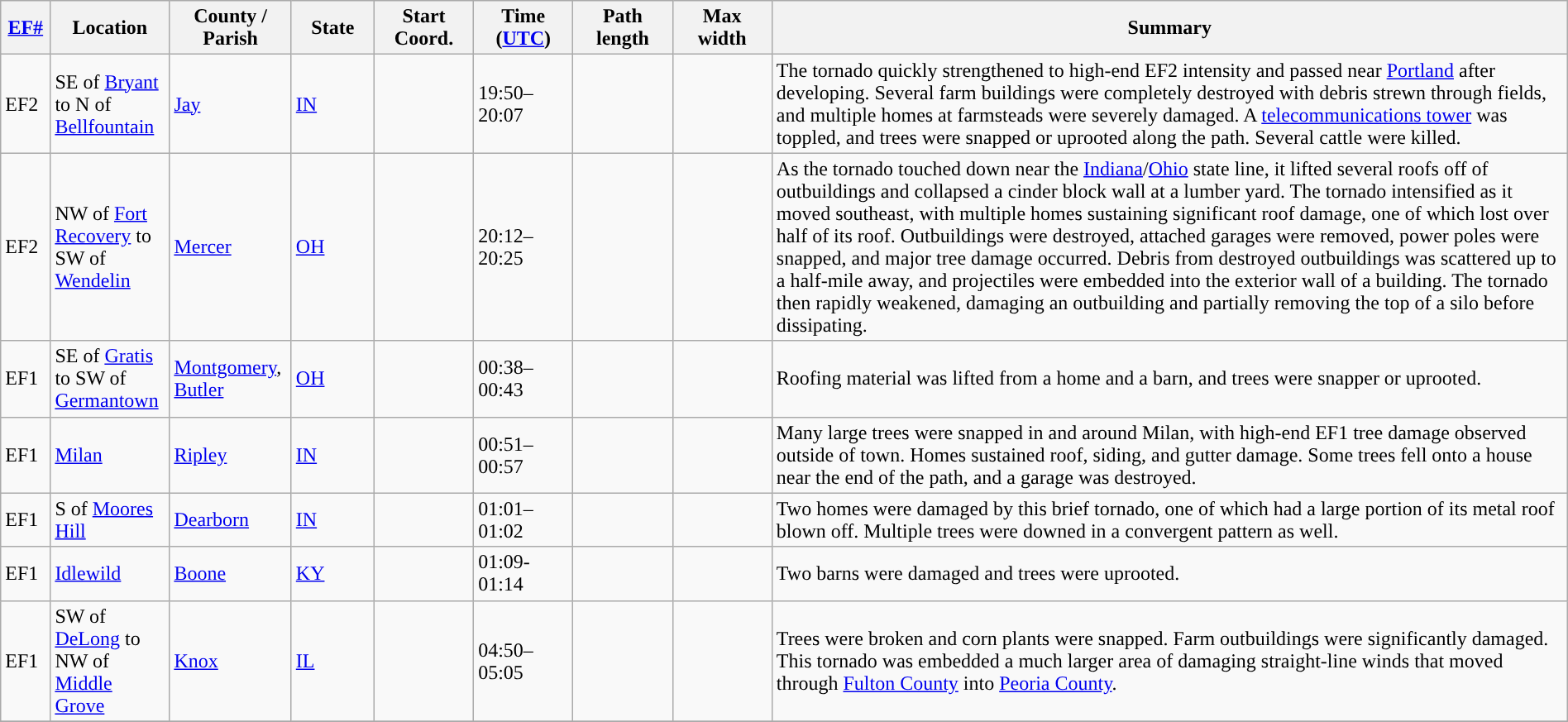<table class="wikitable sortable" style="width:100%;">
<tr>
<th scope="col"  style="width:3%; text-align:center;"><a href='#'>EF#</a></th>
<th scope="col"  style="width:7%; text-align:center;" class="unsortable">Location</th>
<th scope="col"  style="width:6%; text-align:center;" class="unsortable">County / Parish</th>
<th scope="col"  style="width:5%; text-align:center;">State</th>
<th scope="col"  style="width:6%; text-align:center;">Start Coord.</th>
<th scope="col"  style="width:6%; text-align:center;">Time (<a href='#'>UTC</a>)</th>
<th scope="col"  style="width:6%; text-align:center;">Path length</th>
<th scope="col"  style="width:6%; text-align:center;">Max width</th>
<th scope="col" class="unsortable" style="width:48%; text-align:center;">Summary</th>
</tr>
<tr>
<td>EF2</td>
<td>SE of <a href='#'>Bryant</a> to N of <a href='#'>Bellfountain</a></td>
<td><a href='#'>Jay</a></td>
<td><a href='#'>IN</a></td>
<td></td>
<td>19:50–20:07</td>
<td></td>
<td></td>
<td>The tornado quickly strengthened to high-end EF2 intensity and passed near <a href='#'>Portland</a> after developing. Several farm buildings were completely destroyed with debris strewn through fields, and multiple homes at farmsteads were severely damaged. A  <a href='#'>telecommunications tower</a> was toppled, and trees were snapped or uprooted along the path. Several cattle were killed.</td>
</tr>
<tr>
<td>EF2</td>
<td>NW of <a href='#'>Fort Recovery</a> to SW of <a href='#'>Wendelin</a></td>
<td><a href='#'>Mercer</a></td>
<td><a href='#'>OH</a></td>
<td></td>
<td>20:12–20:25</td>
<td></td>
<td></td>
<td>As the tornado touched down near the <a href='#'>Indiana</a>/<a href='#'>Ohio</a> state line, it lifted several roofs off of outbuildings and collapsed a cinder block wall at a lumber yard. The tornado intensified as it moved southeast, with multiple homes sustaining significant roof damage, one of which lost over half of its roof. Outbuildings were destroyed, attached garages were removed, power poles were snapped, and major tree damage occurred. Debris from destroyed outbuildings was scattered up to a half-mile away, and projectiles were embedded into the exterior wall of a building. The tornado then rapidly weakened, damaging an outbuilding and partially removing the top of a silo before dissipating.</td>
</tr>
<tr>
<td>EF1</td>
<td>SE of <a href='#'>Gratis</a> to SW of <a href='#'>Germantown</a></td>
<td><a href='#'>Montgomery</a>, <a href='#'>Butler</a></td>
<td><a href='#'>OH</a></td>
<td></td>
<td>00:38–00:43</td>
<td></td>
<td></td>
<td>Roofing material was lifted from a home and a barn, and trees were snapper or uprooted.</td>
</tr>
<tr>
<td>EF1</td>
<td><a href='#'>Milan</a></td>
<td><a href='#'>Ripley</a></td>
<td><a href='#'>IN</a></td>
<td></td>
<td>00:51–00:57</td>
<td></td>
<td></td>
<td>Many large trees were snapped in and around Milan, with high-end EF1 tree damage observed outside of town. Homes sustained roof, siding, and gutter damage. Some trees fell onto a house near the end of the path, and a garage was destroyed.</td>
</tr>
<tr>
<td>EF1</td>
<td>S of <a href='#'>Moores Hill</a></td>
<td><a href='#'>Dearborn</a></td>
<td><a href='#'>IN</a></td>
<td></td>
<td>01:01–01:02</td>
<td></td>
<td></td>
<td>Two homes were damaged by this brief tornado, one of which had a large portion of its metal roof blown off. Multiple trees were downed in a convergent pattern as well.</td>
</tr>
<tr>
<td>EF1</td>
<td><a href='#'>Idlewild</a></td>
<td><a href='#'>Boone</a></td>
<td><a href='#'>KY</a></td>
<td></td>
<td>01:09-01:14</td>
<td></td>
<td></td>
<td>Two barns were damaged and trees were uprooted.</td>
</tr>
<tr>
<td>EF1</td>
<td>SW of <a href='#'>DeLong</a> to NW of <a href='#'>Middle Grove</a></td>
<td><a href='#'>Knox</a></td>
<td><a href='#'>IL</a></td>
<td></td>
<td>04:50–05:05</td>
<td></td>
<td></td>
<td>Trees were broken and corn plants were snapped. Farm outbuildings were significantly damaged. This tornado was embedded a much larger area of  damaging straight-line winds that moved through <a href='#'>Fulton County</a> into <a href='#'>Peoria County</a>.</td>
</tr>
<tr>
</tr>
</table>
